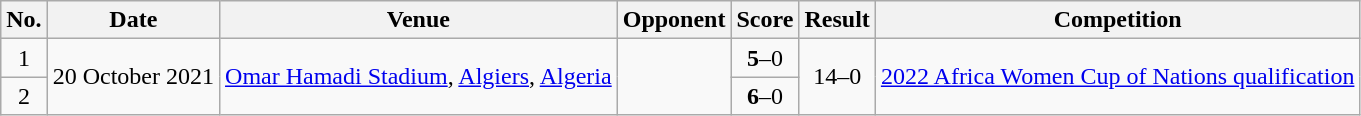<table class="wikitable sortable">
<tr>
<th scope="col">No.</th>
<th scope="col">Date</th>
<th scope="col">Venue</th>
<th scope="col">Opponent</th>
<th scope="col">Score</th>
<th scope="col">Result</th>
<th scope="col">Competition</th>
</tr>
<tr>
<td align="center">1</td>
<td rowspan=2>20 October 2021</td>
<td rowspan=2><a href='#'>Omar Hamadi Stadium</a>, <a href='#'>Algiers</a>, <a href='#'>Algeria</a></td>
<td rowspan=2></td>
<td align="center"><strong>5</strong>–0</td>
<td align="center" rowspan=2>14–0</td>
<td rowspan=5><a href='#'>2022 Africa Women Cup of Nations qualification</a></td>
</tr>
<tr>
<td align="center">2</td>
<td align="center"><strong>6</strong>–0</td>
</tr>
</table>
